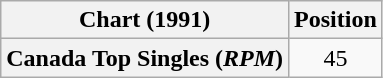<table class="wikitable plainrowheaders" style="text-align:center">
<tr>
<th>Chart (1991)</th>
<th>Position</th>
</tr>
<tr>
<th scope="row">Canada Top Singles (<em>RPM</em>)</th>
<td>45</td>
</tr>
</table>
